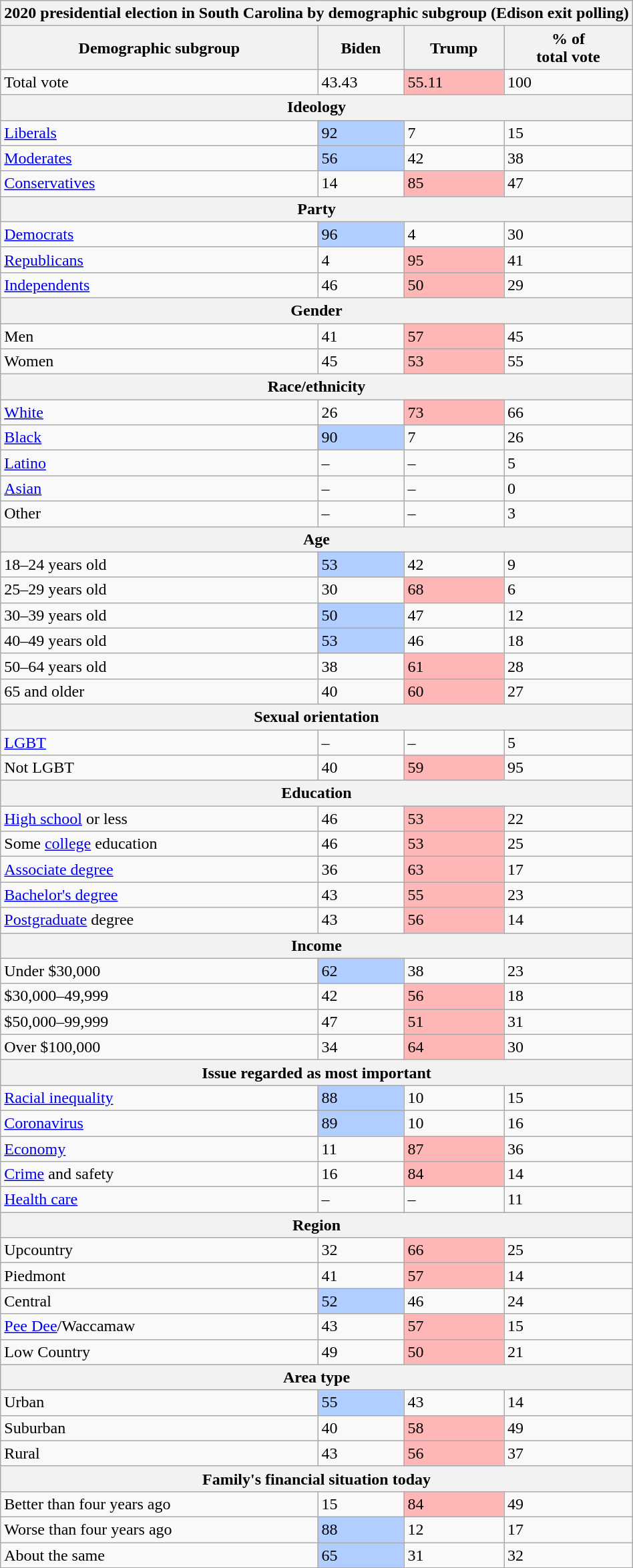<table class="wikitable sortable">
<tr>
<th colspan="4">2020 presidential election in South Carolina by demographic subgroup (Edison exit polling)</th>
</tr>
<tr>
<th>Demographic subgroup</th>
<th>Biden</th>
<th>Trump</th>
<th>% of<br>total vote</th>
</tr>
<tr>
<td>Total vote</td>
<td>43.43</td>
<td style="text-align:left; background:#ffb6b6;">55.11</td>
<td>100</td>
</tr>
<tr>
<th colspan="4">Ideology</th>
</tr>
<tr>
<td><a href='#'>Liberals</a></td>
<td style="text-align:left; background:#b0ceff;">92</td>
<td>7</td>
<td>15</td>
</tr>
<tr>
<td><a href='#'>Moderates</a></td>
<td style="text-align:left; background:#b0ceff;">56</td>
<td>42</td>
<td>38</td>
</tr>
<tr>
<td><a href='#'>Conservatives</a></td>
<td>14</td>
<td style="text-align:left; background:#ffb6b6;">85</td>
<td>47</td>
</tr>
<tr>
<th colspan="4">Party</th>
</tr>
<tr>
<td><a href='#'>Democrats</a></td>
<td style="text-align:left; background:#b0ceff;">96</td>
<td>4</td>
<td>30</td>
</tr>
<tr>
<td><a href='#'>Republicans</a></td>
<td>4</td>
<td style="text-align:left; background:#ffb6b6;">95</td>
<td>41</td>
</tr>
<tr>
<td><a href='#'>Independents</a></td>
<td>46</td>
<td style="text-align:left; background:#ffb6b6;">50</td>
<td>29</td>
</tr>
<tr>
<th colspan="4">Gender</th>
</tr>
<tr>
<td>Men</td>
<td>41</td>
<td style="text-align:left; background:#ffb6b6;">57</td>
<td>45</td>
</tr>
<tr>
<td>Women</td>
<td>45</td>
<td style="text-align:left; background:#FFB6B6;">53</td>
<td>55</td>
</tr>
<tr>
<th colspan="4">Race/ethnicity</th>
</tr>
<tr>
<td><a href='#'>White</a></td>
<td>26</td>
<td style="text-align:left; background:#FFB6B6;">73</td>
<td>66</td>
</tr>
<tr>
<td><a href='#'>Black</a></td>
<td style="text-align:left; background:#B0CEFF;">90</td>
<td>7</td>
<td>26</td>
</tr>
<tr>
<td><a href='#'>Latino</a></td>
<td>–</td>
<td>–</td>
<td>5</td>
</tr>
<tr>
<td><a href='#'>Asian</a></td>
<td>–</td>
<td>–</td>
<td>0</td>
</tr>
<tr>
<td>Other</td>
<td>–</td>
<td>–</td>
<td>3</td>
</tr>
<tr>
<th colspan="4">Age</th>
</tr>
<tr>
<td>18–24 years old</td>
<td style="text-align:left; background:#b0ceff;">53</td>
<td>42</td>
<td>9</td>
</tr>
<tr>
<td>25–29 years old</td>
<td>30</td>
<td style="text-align:left; background:#ffb6b6;">68</td>
<td>6</td>
</tr>
<tr>
<td>30–39 years old</td>
<td style="text-align:left; background:#b0ceff;">50</td>
<td>47</td>
<td>12</td>
</tr>
<tr>
<td>40–49 years old</td>
<td style="text-align:left; background:#b0ceff;">53</td>
<td>46</td>
<td>18</td>
</tr>
<tr>
<td>50–64 years old</td>
<td>38</td>
<td style="text-align:left; background:#ffb6b6;">61</td>
<td>28</td>
</tr>
<tr>
<td>65 and older</td>
<td>40</td>
<td style="text-align:left; background:#ffb6b6;">60</td>
<td>27</td>
</tr>
<tr>
<th colspan="4">Sexual orientation</th>
</tr>
<tr>
<td><a href='#'>LGBT</a></td>
<td>–</td>
<td>–</td>
<td>5</td>
</tr>
<tr>
<td>Not LGBT</td>
<td>40</td>
<td style="text-align:left; background:#ffb6b6;">59</td>
<td>95</td>
</tr>
<tr>
<th colspan="4">Education</th>
</tr>
<tr>
<td><a href='#'>High school</a> or less</td>
<td>46</td>
<td style="text-align:left; background:#ffb6b6;">53</td>
<td>22</td>
</tr>
<tr>
<td>Some <a href='#'>college</a> education</td>
<td>46</td>
<td style="text-align:left; background:#ffb6b6;">53</td>
<td>25</td>
</tr>
<tr>
<td><a href='#'>Associate degree</a></td>
<td>36</td>
<td style="text-align:left; background:#ffb6b6;">63</td>
<td>17</td>
</tr>
<tr>
<td><a href='#'>Bachelor's degree</a></td>
<td>43</td>
<td style="text-align:left; background:#ffb6b6;">55</td>
<td>23</td>
</tr>
<tr>
<td><a href='#'>Postgraduate</a> degree</td>
<td>43</td>
<td style="text-align:left; background:#ffb6b6;">56</td>
<td>14</td>
</tr>
<tr>
<th colspan="4">Income</th>
</tr>
<tr>
<td>Under $30,000</td>
<td style="text-align:left; background:#b0ceff;">62</td>
<td>38</td>
<td>23</td>
</tr>
<tr>
<td>$30,000–49,999</td>
<td>42</td>
<td style="text-align:left; background:#ffb6b6;">56</td>
<td>18</td>
</tr>
<tr>
<td>$50,000–99,999</td>
<td>47</td>
<td style="text-align:left; background:#ffb6b6;">51</td>
<td>31</td>
</tr>
<tr>
<td>Over $100,000</td>
<td>34</td>
<td style="text-align:left; background:#ffb6b6;">64</td>
<td>30</td>
</tr>
<tr>
<th colspan="4">Issue regarded as most important</th>
</tr>
<tr>
<td><a href='#'>Racial inequality</a></td>
<td style="text-align:left; background:#b0ceff;">88</td>
<td>10</td>
<td>15</td>
</tr>
<tr>
<td><a href='#'>Coronavirus</a></td>
<td style="text-align:left; background:#b0ceff;">89</td>
<td>10</td>
<td>16</td>
</tr>
<tr>
<td><a href='#'>Economy</a></td>
<td>11</td>
<td style="text-align:left; background:#ffb6b6;">87</td>
<td>36</td>
</tr>
<tr>
<td><a href='#'>Crime</a> and safety</td>
<td>16</td>
<td style="text-align:left; background:#ffb6b6;">84</td>
<td>14</td>
</tr>
<tr>
<td><a href='#'>Health care</a></td>
<td>–</td>
<td>–</td>
<td>11</td>
</tr>
<tr>
<th colspan="4">Region</th>
</tr>
<tr>
<td>Upcountry</td>
<td>32</td>
<td style="text-align:left; background:#ffb6b6;">66</td>
<td>25</td>
</tr>
<tr>
<td>Piedmont</td>
<td>41</td>
<td style="text-align:left; background:#ffb6b6;">57</td>
<td>14</td>
</tr>
<tr>
<td>Central</td>
<td style="text-align:left; background:#b0ceff;">52</td>
<td>46</td>
<td>24</td>
</tr>
<tr>
<td><a href='#'>Pee Dee</a>/Waccamaw</td>
<td>43</td>
<td style="text-align:left; background:#ffb6b6;">57</td>
<td>15</td>
</tr>
<tr>
<td>Low Country</td>
<td>49</td>
<td style="text-align:left; background:#ffb6b6;">50</td>
<td>21</td>
</tr>
<tr>
<th colspan="4">Area type</th>
</tr>
<tr>
<td>Urban</td>
<td style="text-align:left; background:#b0ceff;">55</td>
<td>43</td>
<td>14</td>
</tr>
<tr>
<td>Suburban</td>
<td>40</td>
<td style="text-align:left; background:#ffb6b6;">58</td>
<td>49</td>
</tr>
<tr>
<td>Rural</td>
<td>43</td>
<td style="text-align:left; background:#ffb6b6;">56</td>
<td>37</td>
</tr>
<tr>
<th colspan="4">Family's financial situation today</th>
</tr>
<tr>
<td>Better than four years ago</td>
<td>15</td>
<td style="text-align:left; background:#ffb6b6;">84</td>
<td>49</td>
</tr>
<tr>
<td>Worse than four years ago</td>
<td style="text-align:left; background:#b0ceff;">88</td>
<td>12</td>
<td>17</td>
</tr>
<tr>
<td>About the same</td>
<td style="text-align:left; background:#b0ceff;">65</td>
<td>31</td>
<td>32</td>
</tr>
</table>
